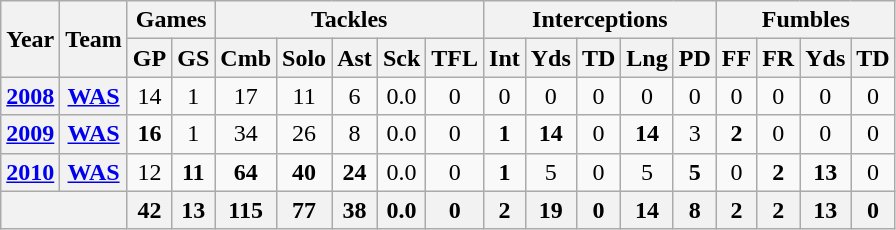<table class="wikitable" style="text-align:center">
<tr>
<th rowspan="2">Year</th>
<th rowspan="2">Team</th>
<th colspan="2">Games</th>
<th colspan="5">Tackles</th>
<th colspan="5">Interceptions</th>
<th colspan="4">Fumbles</th>
</tr>
<tr>
<th>GP</th>
<th>GS</th>
<th>Cmb</th>
<th>Solo</th>
<th>Ast</th>
<th>Sck</th>
<th>TFL</th>
<th>Int</th>
<th>Yds</th>
<th>TD</th>
<th>Lng</th>
<th>PD</th>
<th>FF</th>
<th>FR</th>
<th>Yds</th>
<th>TD</th>
</tr>
<tr>
<th><a href='#'>2008</a></th>
<th><a href='#'>WAS</a></th>
<td>14</td>
<td>1</td>
<td>17</td>
<td>11</td>
<td>6</td>
<td>0.0</td>
<td>0</td>
<td>0</td>
<td>0</td>
<td>0</td>
<td>0</td>
<td>0</td>
<td>0</td>
<td>0</td>
<td>0</td>
<td>0</td>
</tr>
<tr>
<th><a href='#'>2009</a></th>
<th><a href='#'>WAS</a></th>
<td><strong>16</strong></td>
<td>1</td>
<td>34</td>
<td>26</td>
<td>8</td>
<td>0.0</td>
<td>0</td>
<td><strong>1</strong></td>
<td><strong>14</strong></td>
<td>0</td>
<td><strong>14</strong></td>
<td>3</td>
<td><strong>2</strong></td>
<td>0</td>
<td>0</td>
<td>0</td>
</tr>
<tr>
<th><a href='#'>2010</a></th>
<th><a href='#'>WAS</a></th>
<td>12</td>
<td><strong>11</strong></td>
<td><strong>64</strong></td>
<td><strong>40</strong></td>
<td><strong>24</strong></td>
<td>0.0</td>
<td>0</td>
<td><strong>1</strong></td>
<td>5</td>
<td>0</td>
<td>5</td>
<td><strong>5</strong></td>
<td>0</td>
<td><strong>2</strong></td>
<td><strong>13</strong></td>
<td>0</td>
</tr>
<tr>
<th colspan="2"></th>
<th>42</th>
<th>13</th>
<th>115</th>
<th>77</th>
<th>38</th>
<th>0.0</th>
<th>0</th>
<th>2</th>
<th>19</th>
<th>0</th>
<th>14</th>
<th>8</th>
<th>2</th>
<th>2</th>
<th>13</th>
<th>0</th>
</tr>
</table>
